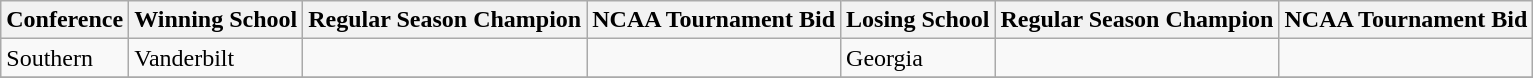<table class="wikitable">
<tr>
<th>Conference</th>
<th>Winning School</th>
<th>Regular Season Champion</th>
<th>NCAA Tournament Bid</th>
<th>Losing School</th>
<th>Regular Season Champion</th>
<th>NCAA Tournament Bid</th>
</tr>
<tr>
<td>Southern</td>
<td>Vanderbilt</td>
<td></td>
<td></td>
<td>Georgia</td>
<td></td>
<td></td>
</tr>
<tr>
</tr>
</table>
